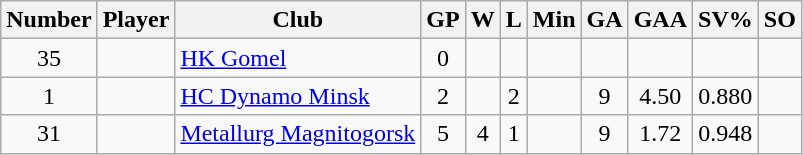<table class="wikitable sortable" style="text-align: center;">
<tr>
<th>Number</th>
<th>Player</th>
<th>Club</th>
<th>GP</th>
<th>W</th>
<th>L</th>
<th>Min</th>
<th>GA</th>
<th>GAA</th>
<th>SV%</th>
<th>SO</th>
</tr>
<tr>
<td>35</td>
<td align=left></td>
<td align=left><a href='#'>HK Gomel</a></td>
<td>0</td>
<td></td>
<td></td>
<td></td>
<td></td>
<td></td>
<td></td>
<td></td>
</tr>
<tr>
<td>1</td>
<td align=left></td>
<td align=left><a href='#'>HC Dynamo Minsk</a></td>
<td>2</td>
<td></td>
<td>2</td>
<td></td>
<td>9</td>
<td>4.50</td>
<td>0.880</td>
<td></td>
</tr>
<tr>
<td>31</td>
<td align=left></td>
<td align=left><a href='#'>Metallurg Magnitogorsk</a></td>
<td>5</td>
<td>4</td>
<td>1</td>
<td></td>
<td>9</td>
<td>1.72</td>
<td>0.948</td>
<td></td>
</tr>
</table>
